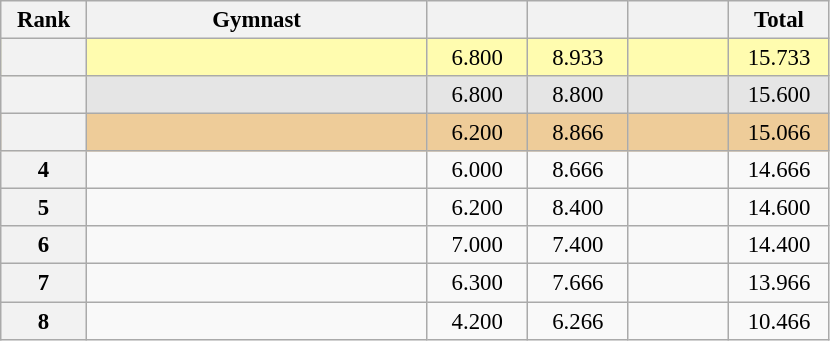<table class="wikitable sortable" style="text-align:center; font-size:95%">
<tr>
<th scope="col" style="width:50px;">Rank</th>
<th scope="col" style="width:220px;">Gymnast</th>
<th scope="col" style="width:60px;"></th>
<th scope="col" style="width:60px;"></th>
<th scope="col" style="width:60px;"></th>
<th scope="col" style="width:60px;">Total</th>
</tr>
<tr style="background:#fffcaf;">
<th scope=row style="text-align:center"></th>
<td style="text-align:left;"></td>
<td>6.800</td>
<td>8.933</td>
<td></td>
<td>15.733</td>
</tr>
<tr style="background:#e5e5e5;">
<th scope=row style="text-align:center"></th>
<td style="text-align:left;"></td>
<td>6.800</td>
<td>8.800</td>
<td></td>
<td>15.600</td>
</tr>
<tr style="background:#ec9;">
<th scope=row style="text-align:center"></th>
<td style="text-align:left;"></td>
<td>6.200</td>
<td>8.866</td>
<td></td>
<td>15.066</td>
</tr>
<tr>
<th scope=row style="text-align:center">4</th>
<td style="text-align:left;"></td>
<td>6.000</td>
<td>8.666</td>
<td></td>
<td>14.666</td>
</tr>
<tr>
<th scope=row style="text-align:center">5</th>
<td style="text-align:left;"></td>
<td>6.200</td>
<td>8.400</td>
<td></td>
<td>14.600</td>
</tr>
<tr>
<th scope=row style="text-align:center">6</th>
<td style="text-align:left;"></td>
<td>7.000</td>
<td>7.400</td>
<td></td>
<td>14.400</td>
</tr>
<tr>
<th scope=row style="text-align:center">7</th>
<td style="text-align:left;"></td>
<td>6.300</td>
<td>7.666</td>
<td></td>
<td>13.966</td>
</tr>
<tr>
<th scope=row style="text-align:center">8</th>
<td style="text-align:left;"></td>
<td>4.200</td>
<td>6.266</td>
<td></td>
<td>10.466</td>
</tr>
</table>
